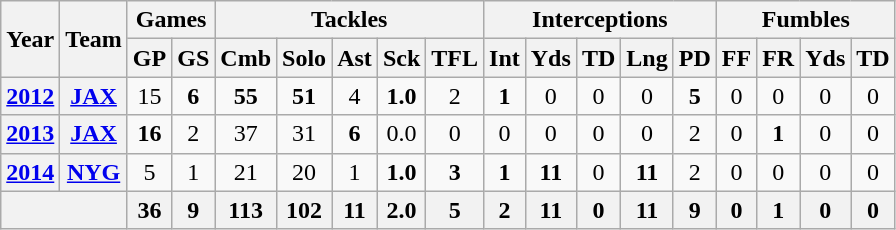<table class="wikitable" style="text-align:center">
<tr>
<th rowspan="2">Year</th>
<th rowspan="2">Team</th>
<th colspan="2">Games</th>
<th colspan="5">Tackles</th>
<th colspan="5">Interceptions</th>
<th colspan="4">Fumbles</th>
</tr>
<tr>
<th>GP</th>
<th>GS</th>
<th>Cmb</th>
<th>Solo</th>
<th>Ast</th>
<th>Sck</th>
<th>TFL</th>
<th>Int</th>
<th>Yds</th>
<th>TD</th>
<th>Lng</th>
<th>PD</th>
<th>FF</th>
<th>FR</th>
<th>Yds</th>
<th>TD</th>
</tr>
<tr>
<th><a href='#'>2012</a></th>
<th><a href='#'>JAX</a></th>
<td>15</td>
<td><strong>6</strong></td>
<td><strong>55</strong></td>
<td><strong>51</strong></td>
<td>4</td>
<td><strong>1.0</strong></td>
<td>2</td>
<td><strong>1</strong></td>
<td>0</td>
<td>0</td>
<td>0</td>
<td><strong>5</strong></td>
<td>0</td>
<td>0</td>
<td>0</td>
<td>0</td>
</tr>
<tr>
<th><a href='#'>2013</a></th>
<th><a href='#'>JAX</a></th>
<td><strong>16</strong></td>
<td>2</td>
<td>37</td>
<td>31</td>
<td><strong>6</strong></td>
<td>0.0</td>
<td>0</td>
<td>0</td>
<td>0</td>
<td>0</td>
<td>0</td>
<td>2</td>
<td>0</td>
<td><strong>1</strong></td>
<td>0</td>
<td>0</td>
</tr>
<tr>
<th><a href='#'>2014</a></th>
<th><a href='#'>NYG</a></th>
<td>5</td>
<td>1</td>
<td>21</td>
<td>20</td>
<td>1</td>
<td><strong>1.0</strong></td>
<td><strong>3</strong></td>
<td><strong>1</strong></td>
<td><strong>11</strong></td>
<td>0</td>
<td><strong>11</strong></td>
<td>2</td>
<td>0</td>
<td>0</td>
<td>0</td>
<td>0</td>
</tr>
<tr>
<th colspan="2"></th>
<th>36</th>
<th>9</th>
<th>113</th>
<th>102</th>
<th>11</th>
<th>2.0</th>
<th>5</th>
<th>2</th>
<th>11</th>
<th>0</th>
<th>11</th>
<th>9</th>
<th>0</th>
<th>1</th>
<th>0</th>
<th>0</th>
</tr>
</table>
